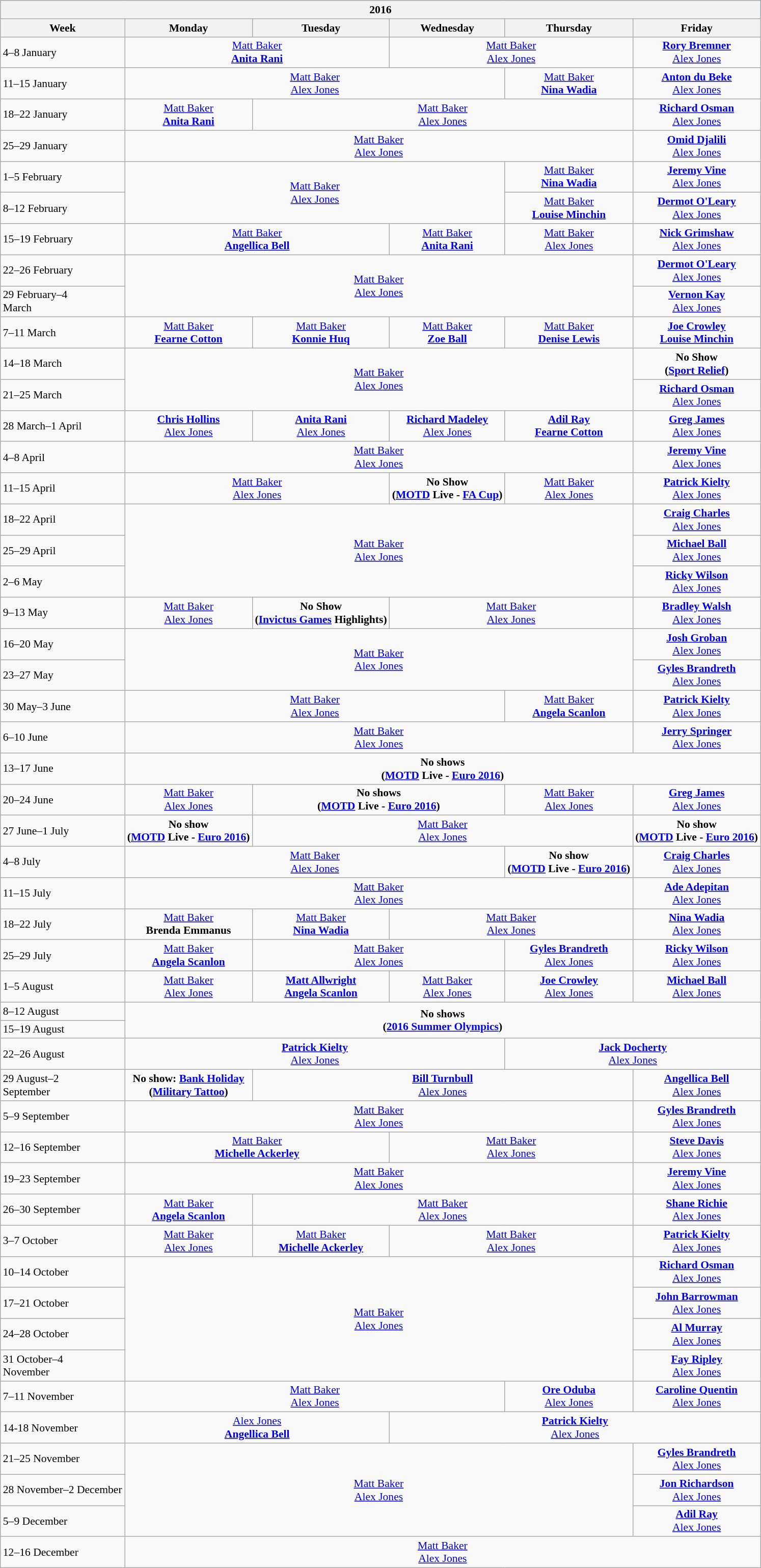<table class="wikitable mw-collapsible" style="border:1px #aaa solid; font-size:90%;">
<tr style="text-align:center; background:#b0c4de;">
<th colspan=6>2016</th>
</tr>
<tr>
<th>Week</th>
<th>Monday</th>
<th>Tuesday</th>
<th>Wednesday</th>
<th>Thursday</th>
<th>Friday</th>
</tr>
<tr>
<td>4–8 January</td>
<td style="text-align:center;" colspan="2"><a href='#'>Matt Baker</a><br><strong><a href='#'>Anita Rani</a></strong></td>
<td style="text-align:center;" colspan="2"><a href='#'>Matt Baker</a><br><a href='#'>Alex Jones</a></td>
<td style="text-align:center;"><strong><a href='#'>Rory Bremner</a></strong><br><a href='#'>Alex Jones</a></td>
</tr>
<tr>
<td>11–15 January</td>
<td style="text-align:center;" colspan="3"><a href='#'>Matt Baker</a><br><a href='#'>Alex Jones</a></td>
<td style="text-align:center;"><a href='#'>Matt Baker</a><br><strong><a href='#'>Nina Wadia</a></strong></td>
<td style="text-align:center;"><strong><a href='#'>Anton du Beke</a></strong> <br><a href='#'>Alex Jones</a></td>
</tr>
<tr>
<td>18–22 January</td>
<td style="text-align:center;"><a href='#'>Matt Baker</a><br><strong><a href='#'>Anita Rani</a></strong></td>
<td style="text-align:center;" colspan="3"><a href='#'>Matt Baker</a><br><a href='#'>Alex Jones</a></td>
<td style="text-align:center;"><strong><a href='#'>Richard Osman</a></strong><br><a href='#'>Alex Jones</a></td>
</tr>
<tr>
<td>25–29 January</td>
<td style="text-align:center;" colspan="4"><a href='#'>Matt Baker</a><br><a href='#'>Alex Jones</a></td>
<td style="text-align:center;"><strong><a href='#'>Omid Djalili</a></strong><br><a href='#'>Alex Jones</a></td>
</tr>
<tr>
<td>1–5 February</td>
<td rowspan="2" colspan="3" style="text-align:center;"><a href='#'>Matt Baker</a><br><a href='#'>Alex Jones</a></td>
<td style="text-align:center;"><a href='#'>Matt Baker</a><br><strong><a href='#'>Nina Wadia</a></strong></td>
<td style="text-align:center;"><strong><a href='#'>Jeremy Vine</a></strong><br><a href='#'>Alex Jones</a></td>
</tr>
<tr>
<td>8–12 February</td>
<td style="text-align:center;"><a href='#'>Matt Baker</a><br><strong><a href='#'>Louise Minchin</a></strong></td>
<td style="text-align:center;"><strong><a href='#'>Dermot O'Leary</a></strong><br><a href='#'>Alex Jones</a></td>
</tr>
<tr>
<td>15–19 February</td>
<td colspan="2" style="text-align:center;"><a href='#'>Matt Baker</a><br><strong><a href='#'>Angellica Bell</a></strong></td>
<td style="text-align:center;"><a href='#'>Matt Baker</a><br><strong><a href='#'>Anita Rani</a></strong></td>
<td style="text-align:center;"><a href='#'>Matt Baker</a><br><a href='#'>Alex Jones</a></td>
<td style="text-align:center;"><strong><a href='#'>Nick Grimshaw</a></strong><br><a href='#'>Alex Jones</a></td>
</tr>
<tr>
<td>22–26 February</td>
<td colspan="4" rowspan="2" style="text-align:center;"><a href='#'>Matt Baker</a><br><a href='#'>Alex Jones</a></td>
<td style="text-align:center;"><strong><a href='#'>Dermot O'Leary</a></strong><br><a href='#'>Alex Jones</a></td>
</tr>
<tr>
<td>29 February–4 <br>March</td>
<td style="text-align:center;"><strong><a href='#'>Vernon Kay</a></strong><br><a href='#'>Alex Jones</a></td>
</tr>
<tr>
<td>7–11 March</td>
<td style="text-align:center;"><a href='#'>Matt Baker</a><br><strong><a href='#'>Fearne Cotton</a></strong></td>
<td style="text-align:center;"><a href='#'>Matt Baker</a><br><strong><a href='#'>Konnie Huq</a></strong></td>
<td style="text-align:center;"><a href='#'>Matt Baker</a><br><strong><a href='#'>Zoe Ball</a></strong></td>
<td style="text-align:center;"><a href='#'>Matt Baker</a><br><strong><a href='#'>Denise Lewis</a></strong></td>
<td style="text-align:center;"><strong><a href='#'>Joe Crowley</a><br><a href='#'>Louise Minchin</a></strong></td>
</tr>
<tr>
<td>14–18 March</td>
<td rowspan="2" colspan="4" style="text-align:center;"><a href='#'>Matt Baker</a><br><a href='#'>Alex Jones</a></td>
<td style="text-align:center;"><strong>No Show<br>(<a href='#'>Sport Relief</a>)</strong></td>
</tr>
<tr>
<td>21–25 March</td>
<td style="text-align:center;"><strong><a href='#'>Richard Osman</a></strong><br><a href='#'>Alex Jones</a></td>
</tr>
<tr>
<td>28 March–1 April</td>
<td style="text-align:center;"><strong><a href='#'>Chris Hollins</a></strong><br><a href='#'>Alex Jones</a></td>
<td style="text-align:center;"><strong><a href='#'>Anita Rani</a></strong><br><a href='#'>Alex Jones</a></td>
<td style="text-align:center;"><strong><a href='#'>Richard Madeley</a></strong><br><a href='#'>Alex Jones</a></td>
<td style="text-align:center;"><strong><a href='#'>Adil Ray</a><br><a href='#'>Fearne Cotton</a></strong></td>
<td style="text-align:center;"><strong><a href='#'>Greg James</a></strong><br><a href='#'>Alex Jones</a></td>
</tr>
<tr>
<td>4–8 April</td>
<td colspan="4" style="text-align:center;"><a href='#'>Matt Baker</a><br><a href='#'>Alex Jones</a></td>
<td style="text-align:center;"><strong><a href='#'>Jeremy Vine</a></strong><br><a href='#'>Alex Jones</a></td>
</tr>
<tr>
<td>11–15 April</td>
<td colspan="2" style="text-align:center;"><a href='#'>Matt Baker</a><br><a href='#'>Alex Jones</a></td>
<td style="text-align:center;"><strong>No Show<br>(<a href='#'>MOTD</a> Live - <a href='#'>FA Cup</a>)</strong></td>
<td style="text-align:center;"><a href='#'>Matt Baker</a><br><a href='#'>Alex Jones</a></td>
<td style="text-align:center;"><strong><a href='#'>Patrick Kielty</a></strong><br><a href='#'>Alex Jones</a></td>
</tr>
<tr>
<td>18–22 April</td>
<td rowspan="3" colspan="4" style="text-align:center;"><a href='#'>Matt Baker</a><br><a href='#'>Alex Jones</a></td>
<td style="text-align:center;"><strong><a href='#'>Craig Charles</a></strong><br><a href='#'>Alex Jones</a></td>
</tr>
<tr>
<td>25–29 April</td>
<td style="text-align:center;"><strong><a href='#'>Michael Ball</a></strong><br><a href='#'>Alex Jones</a></td>
</tr>
<tr>
<td>2–6 May</td>
<td style="text-align:center;"><strong><a href='#'>Ricky Wilson</a></strong><br><a href='#'>Alex Jones</a></td>
</tr>
<tr>
<td>9–13 May</td>
<td style="text-align:center;"><a href='#'>Matt Baker</a><br><a href='#'>Alex Jones</a></td>
<td style="text-align:center;"><strong>No Show<br>(<a href='#'>Invictus Games</a> Highlights)</strong></td>
<td colspan="2" style="text-align:center;"><a href='#'>Matt Baker</a><br><a href='#'>Alex Jones</a></td>
<td style="text-align:center;"><strong><a href='#'>Bradley Walsh</a></strong><br><a href='#'>Alex Jones</a></td>
</tr>
<tr>
<td>16–20 May</td>
<td rowspan="2" colspan="4" style="text-align:center;"><a href='#'>Matt Baker</a><br><a href='#'>Alex Jones</a></td>
<td style="text-align:center;"><strong><a href='#'>Josh Groban</a></strong><br><a href='#'>Alex Jones</a></td>
</tr>
<tr>
<td>23–27 May</td>
<td style="text-align:center;"><strong><a href='#'>Gyles Brandreth</a></strong><br><a href='#'>Alex Jones</a></td>
</tr>
<tr>
<td>30 May–3 June</td>
<td colspan="3" style="text-align:center;"><a href='#'>Matt Baker</a><br><a href='#'>Alex Jones</a></td>
<td style="text-align:center;"><a href='#'>Matt Baker</a><br><strong><a href='#'>Angela Scanlon</a></strong></td>
<td style="text-align:center;"><strong><a href='#'>Patrick Kielty</a></strong><br><a href='#'>Alex Jones</a></td>
</tr>
<tr>
<td>6–10 June</td>
<td colspan="4" style="text-align:center;"><a href='#'>Matt Baker</a><br><a href='#'>Alex Jones</a></td>
<td style="text-align:center;"><strong><a href='#'>Jerry Springer</a></strong><br><a href='#'>Alex Jones</a></td>
</tr>
<tr>
<td>13–17 June</td>
<td colspan="5" style="text-align:center;"><strong>No shows<br>(<a href='#'>MOTD</a> Live - <a href='#'>Euro 2016</a>)</strong></td>
</tr>
<tr>
<td>20–24 June</td>
<td style="text-align:center;"><a href='#'>Matt Baker</a><br><a href='#'>Alex Jones</a></td>
<td colspan="2" style="text-align:center;"><strong>No shows<br>(<a href='#'>MOTD</a> Live - <a href='#'>Euro 2016</a>)</strong></td>
<td style="text-align:center;"><a href='#'>Matt Baker</a><br><a href='#'>Alex Jones</a></td>
<td style="text-align:center;"><strong><a href='#'>Greg James</a></strong><br><a href='#'>Alex Jones</a></td>
</tr>
<tr>
<td>27 June–1 July</td>
<td style="text-align:center;"><strong>No show<br>(<a href='#'>MOTD</a> Live - <a href='#'>Euro 2016</a>)</strong></td>
<td colspan="3" style="text-align:center;"><a href='#'>Matt Baker</a><br><a href='#'>Alex Jones</a></td>
<td style="text-align:center;"><strong>No show<br>(<a href='#'>MOTD</a> Live - <a href='#'>Euro 2016</a>)</strong></td>
</tr>
<tr>
<td>4–8 July</td>
<td colspan="3" style="text-align:center;"><a href='#'>Matt Baker</a><br><a href='#'>Alex Jones</a></td>
<td style="text-align:center;"><strong>No show<br>(<a href='#'>MOTD</a> Live - <a href='#'>Euro 2016</a>)</strong></td>
<td style="text-align:center;"><strong><a href='#'>Craig Charles</a></strong><br><a href='#'>Alex Jones</a></td>
</tr>
<tr>
<td>11–15 July</td>
<td colspan="4" style="text-align:center;"><a href='#'>Matt Baker</a><br><a href='#'>Alex Jones</a></td>
<td style="text-align:center;"><strong><a href='#'>Ade Adepitan</a></strong><br><a href='#'>Alex Jones</a></td>
</tr>
<tr>
<td>18–22 July</td>
<td style="text-align:center;"><a href='#'>Matt Baker</a><br><strong>Brenda Emmanus</strong></td>
<td style="text-align:center;"><a href='#'>Matt Baker</a><br><strong><a href='#'>Nina Wadia</a></strong></td>
<td colspan="2" style="text-align:center;"><a href='#'>Matt Baker</a><br><a href='#'>Alex Jones</a></td>
<td style="text-align:center;"><strong><a href='#'>Nina Wadia</a></strong><br><a href='#'>Alex Jones</a></td>
</tr>
<tr>
<td>25–29 July</td>
<td style="text-align:center;"><a href='#'>Matt Baker</a><br><strong><a href='#'>Angela Scanlon</a></strong></td>
<td colspan="2" style="text-align:center;"><a href='#'>Matt Baker</a><br><a href='#'>Alex Jones</a></td>
<td style="text-align:center;"><strong><a href='#'>Gyles Brandreth</a></strong><br><a href='#'>Alex Jones</a></td>
<td style="text-align:center;"><strong><a href='#'>Ricky Wilson</a></strong><br><a href='#'>Alex Jones</a></td>
</tr>
<tr>
<td>1–5 August</td>
<td style="text-align:center;"><a href='#'>Matt Baker</a><br><a href='#'>Alex Jones</a></td>
<td style="text-align:center;"><strong><a href='#'>Matt Allwright</a><br><a href='#'>Angela Scanlon</a></strong></td>
<td style="text-align:center;"><a href='#'>Matt Baker</a><br><a href='#'>Alex Jones</a></td>
<td style="text-align:center;"><strong><a href='#'>Joe Crowley</a></strong><br><a href='#'>Alex Jones</a></td>
<td style="text-align:center;"><strong><a href='#'>Michael Ball</a></strong><br><a href='#'>Alex Jones</a></td>
</tr>
<tr>
<td>8–12 August</td>
<td rowspan="2" colspan="5" style="text-align:center;"><strong>No shows<br>(<a href='#'>2016 Summer Olympics</a>)</strong></td>
</tr>
<tr>
<td>15–19 August</td>
</tr>
<tr>
<td>22–26 August</td>
<td colspan="3" style="text-align:center;"><strong><a href='#'>Patrick Kielty</a></strong><br><a href='#'>Alex Jones</a></td>
<td colspan="2" style="text-align:center;"><strong><a href='#'>Jack Docherty</a></strong><br><a href='#'>Alex Jones</a></td>
</tr>
<tr>
<td>29 August–2 <br>September</td>
<td style="text-align:center;"><strong>No show: <a href='#'>Bank Holiday</a><br>(<a href='#'>Military Tattoo</a>)</strong></td>
<td colspan="3" style="text-align:center;"><strong><a href='#'>Bill Turnbull</a></strong><br><a href='#'>Alex Jones</a></td>
<td style="text-align:center;"><strong><a href='#'>Angellica Bell</a></strong><br><a href='#'>Alex Jones</a></td>
</tr>
<tr>
<td>5–9 September</td>
<td colspan="4" style="text-align:center;"><a href='#'>Matt Baker</a><br><a href='#'>Alex Jones</a></td>
<td style="text-align:center;"><strong><a href='#'>Gyles Brandreth</a></strong><br><a href='#'>Alex Jones</a></td>
</tr>
<tr>
<td>12–16 September</td>
<td colspan="2" style="text-align:center;"><a href='#'>Matt Baker</a><br><strong><a href='#'>Michelle Ackerley</a></strong></td>
<td colspan="2" style="text-align:center;"><a href='#'>Matt Baker</a> <br> <a href='#'>Alex Jones</a></td>
<td style="text-align:center;"><strong><a href='#'>Steve Davis</a></strong> <br> <a href='#'>Alex Jones</a></td>
</tr>
<tr>
<td>19–23 September</td>
<td colspan="4" style="text-align:center;"><a href='#'>Matt Baker</a><br><a href='#'>Alex Jones</a></td>
<td style="text-align:center;"><strong><a href='#'>Jeremy Vine</a></strong><br> <a href='#'>Alex Jones</a></td>
</tr>
<tr>
<td>26–30 September</td>
<td style="text-align:center;"><a href='#'>Matt Baker</a> <br> <strong><a href='#'>Angela Scanlon</a></strong></td>
<td colspan="3" style="text-align:center;"><a href='#'>Matt Baker</a><br><a href='#'>Alex Jones</a></td>
<td style="text-align:center;"><strong><a href='#'>Shane Richie</a></strong><br> <a href='#'>Alex Jones</a></td>
</tr>
<tr>
<td>3–7 October</td>
<td style="text-align:center;"><a href='#'>Matt Baker</a> <br> <a href='#'>Alex Jones</a></td>
<td style="text-align:center;"><a href='#'>Matt Baker</a> <br> <strong><a href='#'>Michelle Ackerley</a></strong></td>
<td colspan="2" style="text-align:center;"><a href='#'>Matt Baker</a><br><a href='#'>Alex Jones</a></td>
<td style="text-align:center;"><strong><a href='#'>Patrick Kielty</a></strong><br> <a href='#'>Alex Jones</a></td>
</tr>
<tr>
<td>10–14 October</td>
<td rowspan="4" colspan="4" style="text-align:center;"><a href='#'>Matt Baker</a><br><a href='#'>Alex Jones</a></td>
<td style="text-align:center;"><strong><a href='#'>Richard Osman</a></strong><br> <a href='#'>Alex Jones</a></td>
</tr>
<tr>
<td>17–21 October</td>
<td style="text-align:center;"><strong><a href='#'>John Barrowman</a></strong><br> <a href='#'>Alex Jones</a></td>
</tr>
<tr>
<td>24–28 October</td>
<td style="text-align:center;"><strong><a href='#'>Al Murray</a></strong><br> <a href='#'>Alex Jones</a></td>
</tr>
<tr>
<td>31 October–4 <br>November</td>
<td style="text-align:center;"><strong><a href='#'>Fay Ripley</a></strong><br> <a href='#'>Alex Jones</a></td>
</tr>
<tr>
<td>7–11 November</td>
<td colspan="3" style="text-align:center;"><a href='#'>Matt Baker</a><br><a href='#'>Alex Jones</a></td>
<td style="text-align:center;"><strong><a href='#'>Ore Oduba</a></strong><br> <a href='#'>Alex Jones</a></td>
<td style="text-align:center;"><strong><a href='#'>Caroline Quentin</a></strong> <br><a href='#'>Alex Jones</a></td>
</tr>
<tr>
<td>14-18 November</td>
<td colspan="2" style="text-align:center;"><a href='#'>Alex Jones</a><br> <strong><a href='#'>Angellica Bell</a></strong></td>
<td colspan="3" style="text-align:center;"><strong><a href='#'>Patrick Kielty</a></strong><br> <a href='#'>Alex Jones</a></td>
</tr>
<tr>
<td>21–25 November</td>
<td rowspan="3" colspan="4" style="text-align:center;"><a href='#'>Matt Baker</a><br><a href='#'>Alex Jones</a></td>
<td style="text-align:center;"><strong><a href='#'>Gyles Brandreth</a></strong><br> <a href='#'>Alex Jones</a></td>
</tr>
<tr>
<td>28 November–2 December</td>
<td style="text-align:center;"><strong><a href='#'>Jon Richardson</a></strong><br> <a href='#'>Alex Jones</a></td>
</tr>
<tr>
<td>5–9 December</td>
<td style="text-align:center;"><strong><a href='#'>Adil Ray</a></strong><br> <a href='#'>Alex Jones</a></td>
</tr>
<tr>
<td>12–16 December</td>
<td colspan="5" style="text-align:center;"><a href='#'>Matt Baker</a><br><a href='#'>Alex Jones</a></td>
</tr>
</table>
